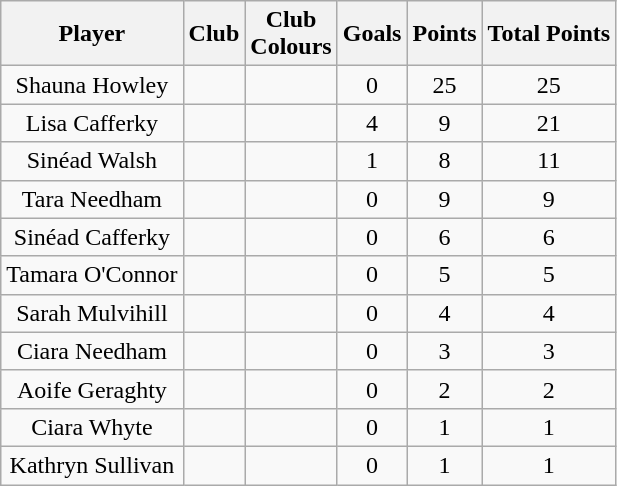<table class="wikitable mw-collapsible autocollapse sortable" style="font-size:16px; text-align:center">
<tr>
<th>Player</th>
<th>Club</th>
<th>Club<br>Colours</th>
<th>Goals</th>
<th>Points</th>
<th>Total Points</th>
</tr>
<tr>
<td>Shauna Howley</td>
<td></td>
<td></td>
<td>0</td>
<td>25</td>
<td>25</td>
</tr>
<tr>
<td>Lisa Cafferky</td>
<td></td>
<td></td>
<td>4</td>
<td>9</td>
<td>21</td>
</tr>
<tr>
<td>Sinéad Walsh</td>
<td></td>
<td></td>
<td>1</td>
<td>8</td>
<td>11</td>
</tr>
<tr>
<td>Tara Needham</td>
<td></td>
<td></td>
<td>0</td>
<td>9</td>
<td>9</td>
</tr>
<tr>
<td>Sinéad Cafferky</td>
<td></td>
<td></td>
<td>0</td>
<td>6</td>
<td>6</td>
</tr>
<tr>
<td>Tamara O'Connor</td>
<td></td>
<td></td>
<td>0</td>
<td>5</td>
<td>5</td>
</tr>
<tr>
<td>Sarah Mulvihill</td>
<td></td>
<td></td>
<td>0</td>
<td>4</td>
<td>4</td>
</tr>
<tr>
<td>Ciara Needham</td>
<td></td>
<td></td>
<td>0</td>
<td>3</td>
<td>3</td>
</tr>
<tr>
<td>Aoife Geraghty</td>
<td></td>
<td></td>
<td>0</td>
<td>2</td>
<td>2</td>
</tr>
<tr>
<td>Ciara Whyte</td>
<td></td>
<td></td>
<td>0</td>
<td>1</td>
<td>1</td>
</tr>
<tr>
<td>Kathryn Sullivan</td>
<td></td>
<td></td>
<td>0</td>
<td>1</td>
<td>1</td>
</tr>
</table>
